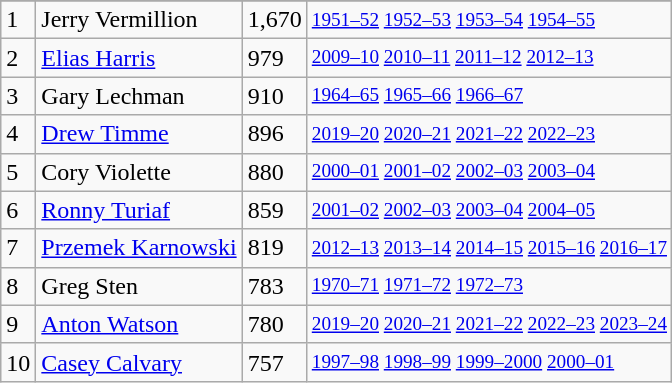<table class="wikitable">
<tr>
</tr>
<tr>
<td>1</td>
<td>Jerry Vermillion</td>
<td>1,670</td>
<td style="font-size:80%;"><a href='#'>1951–52</a> <a href='#'>1952–53</a> <a href='#'>1953–54</a> <a href='#'>1954–55</a></td>
</tr>
<tr>
<td>2</td>
<td><a href='#'>Elias Harris</a></td>
<td>979</td>
<td style="font-size:80%;"><a href='#'>2009–10</a> <a href='#'>2010–11</a> <a href='#'>2011–12</a> <a href='#'>2012–13</a></td>
</tr>
<tr>
<td>3</td>
<td>Gary Lechman</td>
<td>910</td>
<td style="font-size:80%;"><a href='#'>1964–65</a> <a href='#'>1965–66</a> <a href='#'>1966–67</a></td>
</tr>
<tr>
<td>4</td>
<td><a href='#'>Drew Timme</a></td>
<td>896</td>
<td style="font-size:80%;"><a href='#'>2019–20</a> <a href='#'>2020–21</a> <a href='#'>2021–22</a> <a href='#'>2022–23</a></td>
</tr>
<tr>
<td>5</td>
<td>Cory Violette</td>
<td>880</td>
<td style="font-size:80%;"><a href='#'>2000–01</a> <a href='#'>2001–02</a> <a href='#'>2002–03</a> <a href='#'>2003–04</a></td>
</tr>
<tr>
<td>6</td>
<td><a href='#'>Ronny Turiaf</a></td>
<td>859</td>
<td style="font-size:80%;"><a href='#'>2001–02</a> <a href='#'>2002–03</a> <a href='#'>2003–04</a> <a href='#'>2004–05</a></td>
</tr>
<tr>
<td>7</td>
<td><a href='#'>Przemek Karnowski</a></td>
<td>819</td>
<td style="font-size:80%;"><a href='#'>2012–13</a> <a href='#'>2013–14</a> <a href='#'>2014–15</a> <a href='#'>2015–16</a> <a href='#'>2016–17</a></td>
</tr>
<tr>
<td>8</td>
<td>Greg Sten</td>
<td>783</td>
<td style="font-size:80%;"><a href='#'>1970–71</a> <a href='#'>1971–72</a> <a href='#'>1972–73</a></td>
</tr>
<tr>
<td>9</td>
<td><a href='#'>Anton Watson</a></td>
<td>780</td>
<td style="font-size:80%;"><a href='#'>2019–20</a> <a href='#'>2020–21</a> <a href='#'>2021–22</a> <a href='#'>2022–23</a> <a href='#'>2023–24</a></td>
</tr>
<tr>
<td>10</td>
<td><a href='#'>Casey Calvary</a></td>
<td>757</td>
<td style="font-size:80%;"><a href='#'>1997–98</a> <a href='#'>1998–99</a> <a href='#'>1999–2000</a> <a href='#'>2000–01</a></td>
</tr>
</table>
